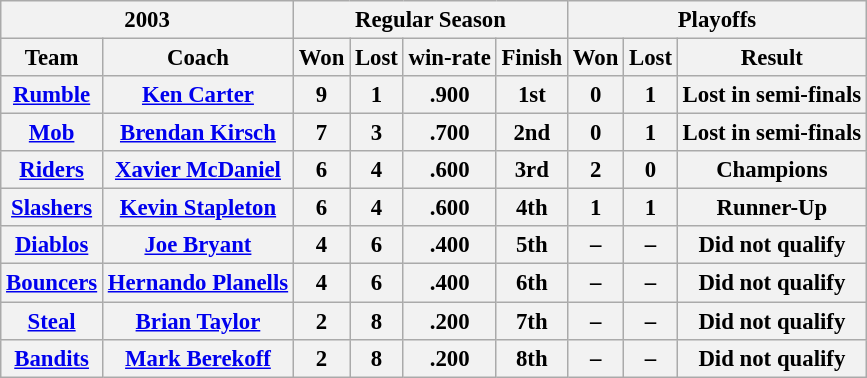<table class="wikitable" style="font-size: 95%; text-align:center;">
<tr>
<th colspan="2">2003</th>
<th colspan="4">Regular Season</th>
<th colspan="4">Playoffs</th>
</tr>
<tr>
<th>Team</th>
<th>Coach</th>
<th>Won</th>
<th>Lost</th>
<th>win-rate</th>
<th>Finish</th>
<th>Won</th>
<th>Lost</th>
<th>Result</th>
</tr>
<tr>
<th><a href='#'>Rumble</a></th>
<th><a href='#'>Ken Carter</a></th>
<th>9</th>
<th>1</th>
<th>.900</th>
<th><strong>1st</strong></th>
<th>0</th>
<th>1</th>
<th>Lost in semi-finals</th>
</tr>
<tr>
<th><a href='#'>Mob</a></th>
<th><a href='#'>Brendan Kirsch</a></th>
<th>7</th>
<th>3</th>
<th>.700</th>
<th><strong>2nd</strong></th>
<th>0</th>
<th>1</th>
<th>Lost in semi-finals</th>
</tr>
<tr>
<th><a href='#'>Riders</a></th>
<th><a href='#'>Xavier McDaniel</a></th>
<th>6</th>
<th>4</th>
<th>.600</th>
<th><strong>3rd</strong></th>
<th>2</th>
<th>0</th>
<th>Champions</th>
</tr>
<tr>
<th><a href='#'>Slashers</a></th>
<th><a href='#'>Kevin Stapleton</a></th>
<th>6</th>
<th>4</th>
<th>.600</th>
<th><strong>4th</strong></th>
<th>1</th>
<th>1</th>
<th>Runner-Up</th>
</tr>
<tr>
<th><a href='#'>Diablos</a></th>
<th><a href='#'>Joe Bryant</a></th>
<th>4</th>
<th>6</th>
<th>.400</th>
<th><strong>5th</strong></th>
<th>–</th>
<th>–</th>
<th>Did not qualify</th>
</tr>
<tr>
<th><a href='#'>Bouncers</a></th>
<th><a href='#'>Hernando Planells</a></th>
<th>4</th>
<th>6</th>
<th>.400</th>
<th><strong>6th</strong></th>
<th>–</th>
<th>–</th>
<th>Did not qualify</th>
</tr>
<tr>
<th><a href='#'>Steal</a></th>
<th><a href='#'>Brian Taylor</a></th>
<th>2</th>
<th>8</th>
<th>.200</th>
<th><strong>7th</strong></th>
<th>–</th>
<th>–</th>
<th>Did not qualify</th>
</tr>
<tr>
<th><a href='#'>Bandits</a></th>
<th><a href='#'>Mark Berekoff</a></th>
<th>2</th>
<th>8</th>
<th>.200</th>
<th><strong>8th</strong></th>
<th>–</th>
<th>–</th>
<th>Did not qualify</th>
</tr>
</table>
